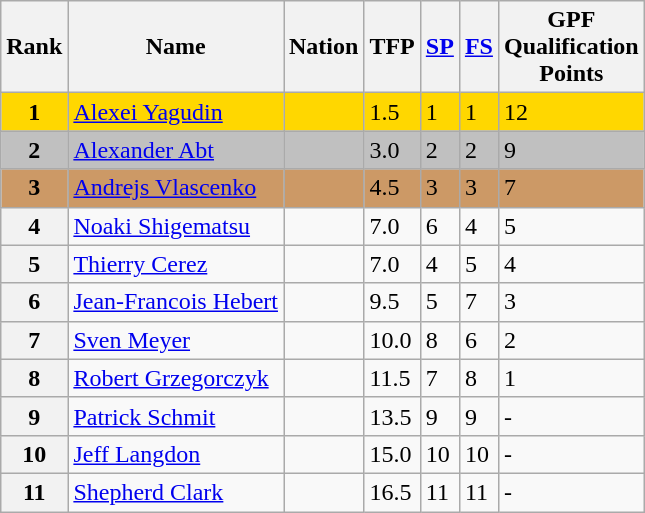<table class="wikitable sortable">
<tr>
<th>Rank</th>
<th>Name</th>
<th>Nation</th>
<th>TFP</th>
<th><a href='#'>SP</a></th>
<th><a href='#'>FS</a></th>
<th>GPF<br>Qualification<br>Points</th>
</tr>
<tr bgcolor="gold">
<td align="center"><strong>1</strong></td>
<td><a href='#'>Alexei Yagudin</a></td>
<td></td>
<td>1.5</td>
<td>1</td>
<td>1</td>
<td>12</td>
</tr>
<tr bgcolor="silver">
<td align="center"><strong>2</strong></td>
<td><a href='#'>Alexander Abt</a></td>
<td></td>
<td>3.0</td>
<td>2</td>
<td>2</td>
<td>9</td>
</tr>
<tr bgcolor="cc9966">
<td align="center"><strong>3</strong></td>
<td><a href='#'>Andrejs Vlascenko</a></td>
<td></td>
<td>4.5</td>
<td>3</td>
<td>3</td>
<td>7</td>
</tr>
<tr>
<th>4</th>
<td><a href='#'>Noaki Shigematsu</a></td>
<td></td>
<td>7.0</td>
<td>6</td>
<td>4</td>
<td>5</td>
</tr>
<tr>
<th>5</th>
<td><a href='#'>Thierry Cerez</a></td>
<td></td>
<td>7.0</td>
<td>4</td>
<td>5</td>
<td>4</td>
</tr>
<tr>
<th>6</th>
<td><a href='#'>Jean-Francois Hebert</a></td>
<td></td>
<td>9.5</td>
<td>5</td>
<td>7</td>
<td>3</td>
</tr>
<tr>
<th>7</th>
<td><a href='#'>Sven Meyer</a></td>
<td></td>
<td>10.0</td>
<td>8</td>
<td>6</td>
<td>2</td>
</tr>
<tr>
<th>8</th>
<td><a href='#'>Robert Grzegorczyk</a></td>
<td></td>
<td>11.5</td>
<td>7</td>
<td>8</td>
<td>1</td>
</tr>
<tr>
<th>9</th>
<td><a href='#'>Patrick Schmit</a></td>
<td></td>
<td>13.5</td>
<td>9</td>
<td>9</td>
<td>-</td>
</tr>
<tr>
<th>10</th>
<td><a href='#'>Jeff Langdon</a></td>
<td></td>
<td>15.0</td>
<td>10</td>
<td>10</td>
<td>-</td>
</tr>
<tr>
<th>11</th>
<td><a href='#'>Shepherd Clark</a></td>
<td></td>
<td>16.5</td>
<td>11</td>
<td>11</td>
<td>-</td>
</tr>
</table>
